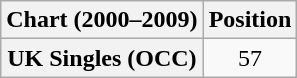<table class="wikitable plainrowheaders">
<tr>
<th>Chart (2000–2009)</th>
<th>Position</th>
</tr>
<tr>
<th scope="row">UK Singles (OCC)</th>
<td style="text-align:center;">57</td>
</tr>
</table>
